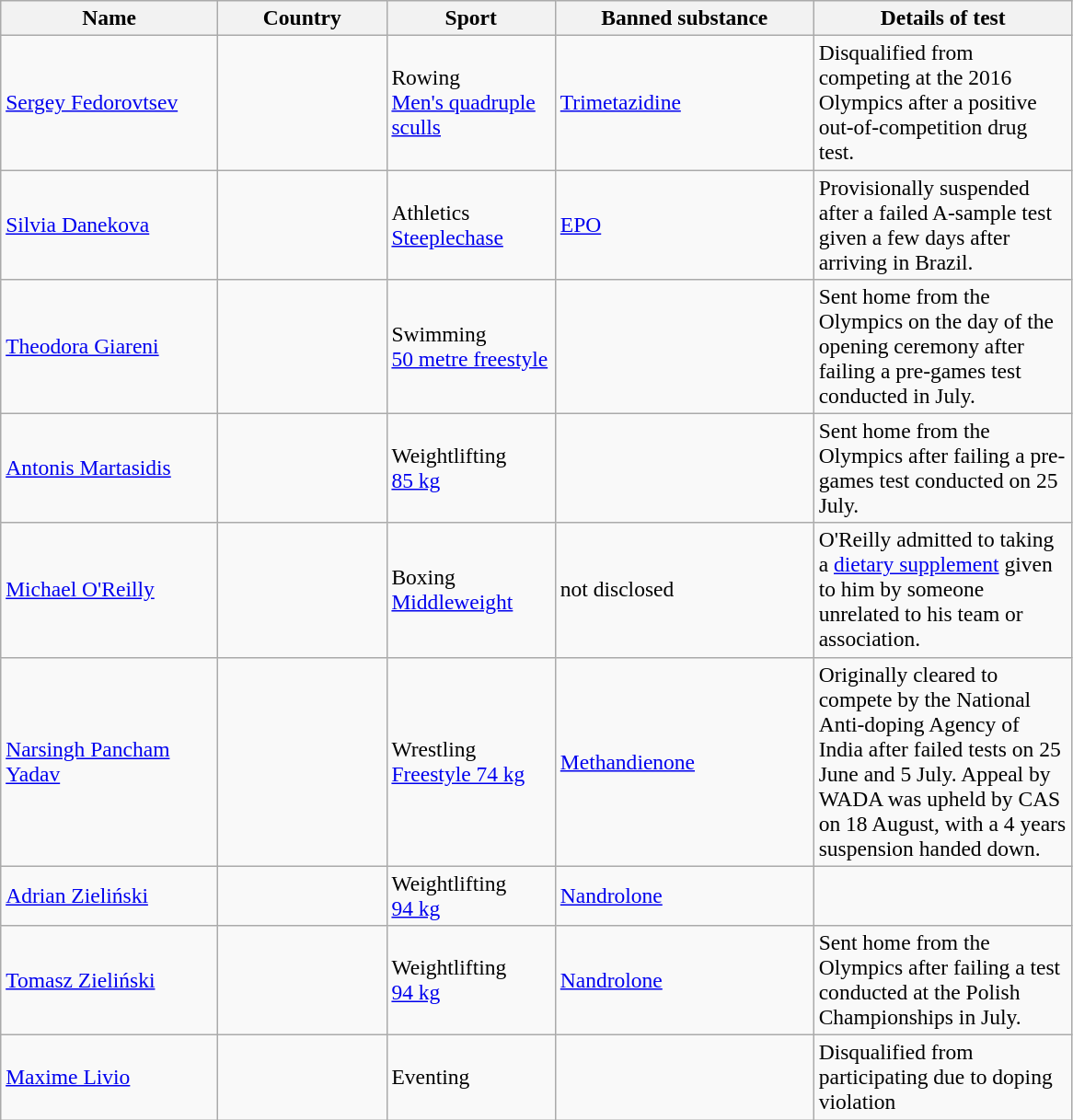<table class="wikitable sortable"  style="font-size:98%; font-size:98%;">
<tr>
<th style="width:150px;">Name</th>
<th style="width:115px;">Country</th>
<th style="width:115px;">Sport</th>
<th style="width:180px;">Banned substance</th>
<th style="width:180px;">Details of test</th>
</tr>
<tr>
<td><a href='#'>Sergey Fedorovtsev</a></td>
<td></td>
<td>Rowing <br> <a href='#'>Men's quadruple sculls</a></td>
<td><a href='#'>Trimetazidine</a></td>
<td>Disqualified from competing at the 2016 Olympics after a positive out-of-competition drug test.</td>
</tr>
<tr>
<td><a href='#'>Silvia Danekova</a></td>
<td></td>
<td>Athletics <br> <a href='#'>Steeplechase</a></td>
<td><a href='#'>EPO</a></td>
<td>Provisionally suspended after a failed A-sample test given a few days after arriving in Brazil.</td>
</tr>
<tr>
<td><a href='#'>Theodora Giareni</a></td>
<td></td>
<td>Swimming <br> <a href='#'>50 metre freestyle</a></td>
<td></td>
<td>Sent home from the Olympics on the day of the opening ceremony after failing a pre-games test conducted in July.</td>
</tr>
<tr>
<td><a href='#'>Antonis Martasidis</a></td>
<td></td>
<td>Weightlifting <br> <a href='#'>85 kg</a></td>
<td></td>
<td>Sent home from the Olympics after failing a pre-games test conducted on 25 July.</td>
</tr>
<tr>
<td><a href='#'>Michael O'Reilly</a></td>
<td></td>
<td>Boxing <br> <a href='#'>Middleweight</a></td>
<td>not disclosed</td>
<td>O'Reilly admitted to taking a <a href='#'>dietary supplement</a> given to him by someone unrelated to his team or association.</td>
</tr>
<tr>
<td><a href='#'>Narsingh Pancham Yadav</a></td>
<td></td>
<td>Wrestling <br> <a href='#'>Freestyle 74 kg</a></td>
<td><a href='#'>Methandienone</a></td>
<td>Originally cleared to compete by the National Anti-doping Agency of India after failed tests on 25 June and 5 July. Appeal by WADA was upheld by CAS on 18 August, with a 4 years suspension handed down.</td>
</tr>
<tr>
<td><a href='#'>Adrian Zieliński</a></td>
<td></td>
<td>Weightlifting <br> <a href='#'>94 kg</a></td>
<td><a href='#'>Nandrolone</a></td>
<td></td>
</tr>
<tr>
<td><a href='#'>Tomasz Zieliński</a></td>
<td></td>
<td>Weightlifting <br> <a href='#'>94 kg</a></td>
<td><a href='#'>Nandrolone</a></td>
<td>Sent home from the Olympics after failing a test conducted at the Polish Championships in July.</td>
</tr>
<tr>
<td><a href='#'>Maxime Livio</a></td>
<td></td>
<td>Eventing</td>
<td></td>
<td>Disqualified from participating due to doping violation</td>
</tr>
</table>
